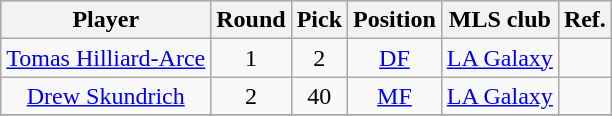<table class="wikitable" style="text-align:center;">
<tr style="background:#C0C0C0;">
<th>Player</th>
<th>Round</th>
<th>Pick</th>
<th>Position</th>
<th>MLS club</th>
<th>Ref.</th>
</tr>
<tr>
<td><a href='#'>Tomas Hilliard-Arce</a></td>
<td>1</td>
<td>2</td>
<td><a href='#'>DF</a></td>
<td><a href='#'>LA Galaxy</a></td>
<td></td>
</tr>
<tr>
<td><a href='#'>Drew Skundrich</a></td>
<td>2</td>
<td>40</td>
<td><a href='#'>MF</a></td>
<td><a href='#'>LA Galaxy</a></td>
<td></td>
</tr>
<tr>
</tr>
</table>
